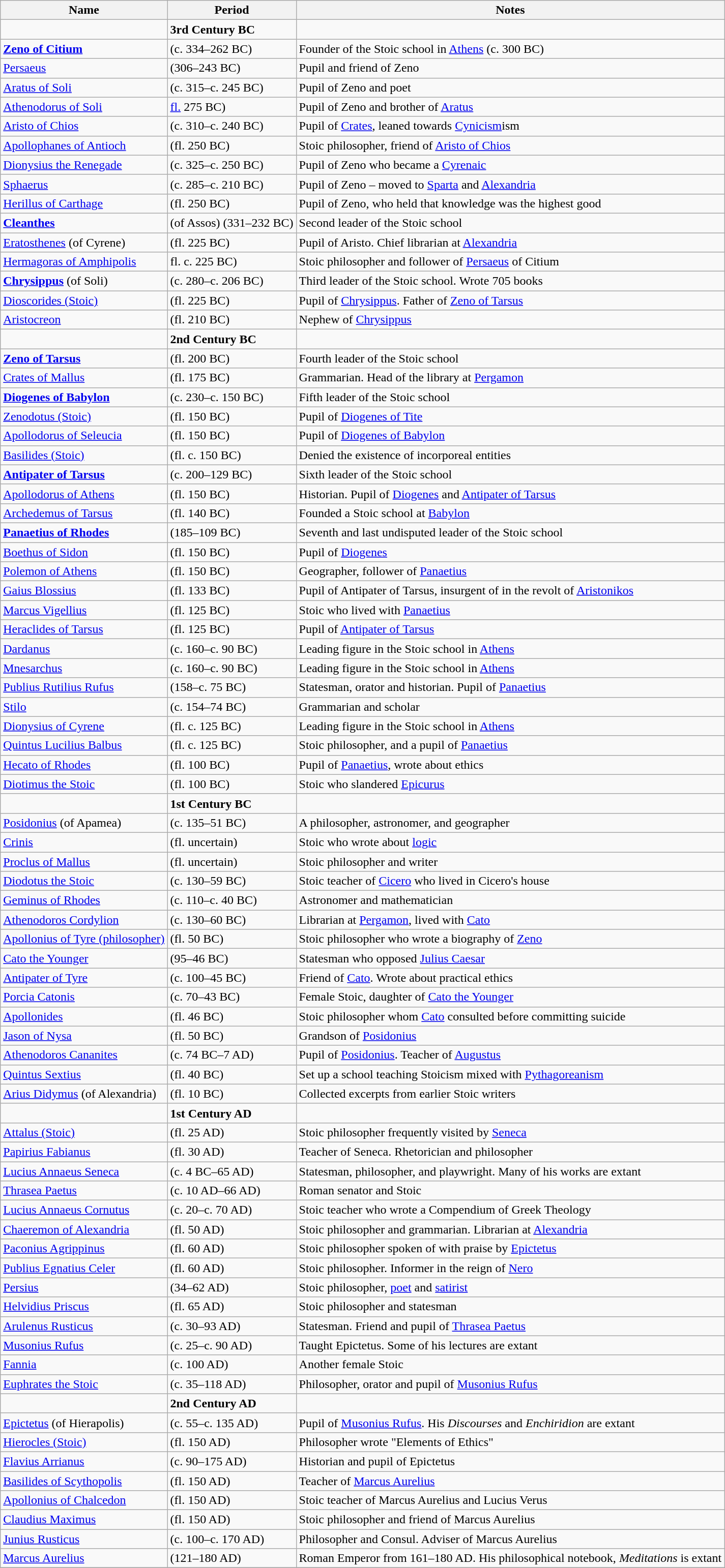<table class="wikitable sortable" border="1">
<tr>
<th>Name</th>
<th>Period</th>
<th>Notes</th>
</tr>
<tr>
<td></td>
<td><strong>3rd Century BC</strong></td>
<td></td>
</tr>
<tr>
<td><strong><a href='#'>Zeno of Citium</a></strong></td>
<td>(c. 334–262 BC)</td>
<td>Founder of the Stoic school in <a href='#'>Athens</a> (c. 300 BC)</td>
</tr>
<tr>
<td><a href='#'>Persaeus</a></td>
<td>(306–243 BC)</td>
<td>Pupil and friend of Zeno</td>
</tr>
<tr>
<td><a href='#'>Aratus of Soli</a></td>
<td>(c. 315–c. 245 BC)</td>
<td>Pupil of Zeno and poet</td>
</tr>
<tr>
<td><a href='#'>Athenodorus of Soli</a></td>
<td><a href='#'>fl.</a> 275 BC)</td>
<td>Pupil of Zeno and brother of <a href='#'>Aratus</a></td>
</tr>
<tr>
<td><a href='#'>Aristo of Chios</a></td>
<td>(c. 310–c. 240 BC)</td>
<td>Pupil of <a href='#'>Crates</a>, leaned towards <a href='#'>Cynicism</a>ism</td>
</tr>
<tr>
<td><a href='#'>Apollophanes of Antioch</a></td>
<td>(fl. 250 BC)</td>
<td>Stoic philosopher, friend of <a href='#'>Aristo of Chios</a></td>
</tr>
<tr>
<td><a href='#'>Dionysius the Renegade</a></td>
<td>(c. 325–c. 250 BC)</td>
<td>Pupil of Zeno who became a <a href='#'>Cyrenaic</a></td>
</tr>
<tr>
<td><a href='#'>Sphaerus</a></td>
<td>(c. 285–c. 210 BC)</td>
<td>Pupil of Zeno – moved to <a href='#'>Sparta</a> and <a href='#'>Alexandria</a></td>
</tr>
<tr>
<td><a href='#'>Herillus of Carthage</a></td>
<td>(fl. 250 BC)</td>
<td>Pupil of Zeno, who held that knowledge was the highest good</td>
</tr>
<tr>
<td><strong><a href='#'>Cleanthes</a></strong></td>
<td>(of Assos) (331–232 BC)</td>
<td>Second leader of the Stoic school</td>
</tr>
<tr>
<td><a href='#'>Eratosthenes</a> (of Cyrene)</td>
<td>(fl. 225 BC)</td>
<td>Pupil of Aristo. Chief librarian at <a href='#'>Alexandria</a></td>
</tr>
<tr>
<td><a href='#'>Hermagoras of Amphipolis</a></td>
<td>fl. c. 225 BC)</td>
<td>Stoic philosopher and follower of <a href='#'>Persaeus</a> of Citium</td>
</tr>
<tr>
<td><strong><a href='#'>Chrysippus</a></strong> (of Soli)</td>
<td>(c. 280–c. 206 BC)</td>
<td>Third leader of the Stoic school.  Wrote 705 books</td>
</tr>
<tr>
<td><a href='#'>Dioscorides (Stoic)</a></td>
<td>(fl. 225 BC)</td>
<td>Pupil of <a href='#'>Chrysippus</a>. Father of <a href='#'>Zeno of Tarsus</a></td>
</tr>
<tr>
<td><a href='#'>Aristocreon</a></td>
<td>(fl. 210 BC)</td>
<td>Nephew of <a href='#'>Chrysippus</a></td>
</tr>
<tr>
<td></td>
<td><strong>2nd Century BC</strong></td>
<td></td>
</tr>
<tr>
<td><strong><a href='#'>Zeno of Tarsus</a></strong></td>
<td>(fl. 200 BC)</td>
<td>Fourth leader of the Stoic school</td>
</tr>
<tr>
<td><a href='#'>Crates of Mallus</a></td>
<td>(fl. 175 BC)</td>
<td>Grammarian. Head of the library at <a href='#'>Pergamon</a></td>
</tr>
<tr>
<td><strong><a href='#'>Diogenes of Babylon</a></strong></td>
<td>(c. 230–c. 150 BC)</td>
<td>Fifth leader of the Stoic school</td>
</tr>
<tr>
<td><a href='#'>Zenodotus (Stoic)</a></td>
<td>(fl. 150 BC)</td>
<td>Pupil of <a href='#'>Diogenes of Tite</a></td>
</tr>
<tr>
<td><a href='#'>Apollodorus of Seleucia</a></td>
<td>(fl. 150 BC)</td>
<td>Pupil of <a href='#'>Diogenes of Babylon</a></td>
</tr>
<tr>
<td><a href='#'>Basilides (Stoic)</a></td>
<td>(fl. c. 150 BC)</td>
<td>Denied the existence of incorporeal entities</td>
</tr>
<tr>
<td><strong><a href='#'>Antipater of Tarsus</a></strong></td>
<td>(c. 200–129 BC)</td>
<td>Sixth leader of the Stoic school</td>
</tr>
<tr>
<td><a href='#'>Apollodorus of Athens</a></td>
<td>(fl. 150 BC)</td>
<td>Historian. Pupil of <a href='#'>Diogenes</a> and <a href='#'>Antipater of Tarsus</a></td>
</tr>
<tr>
<td><a href='#'>Archedemus of Tarsus</a></td>
<td>(fl. 140 BC)</td>
<td>Founded a Stoic school at <a href='#'>Babylon</a></td>
</tr>
<tr>
<td><strong><a href='#'>Panaetius of Rhodes</a></strong></td>
<td>(185–109 BC)</td>
<td>Seventh and last undisputed leader of the Stoic school</td>
</tr>
<tr>
<td><a href='#'>Boethus of Sidon</a></td>
<td>(fl. 150 BC)</td>
<td>Pupil of <a href='#'>Diogenes</a></td>
</tr>
<tr>
<td><a href='#'>Polemon of Athens</a></td>
<td>(fl. 150 BC)</td>
<td>Geographer, follower of <a href='#'>Panaetius</a></td>
</tr>
<tr>
<td><a href='#'>Gaius Blossius</a></td>
<td>(fl. 133 BC)</td>
<td>Pupil of Antipater of Tarsus, insurgent of in the revolt of <a href='#'>Aristonikos</a></td>
</tr>
<tr>
<td><a href='#'>Marcus Vigellius</a></td>
<td>(fl. 125 BC)</td>
<td>Stoic who lived with <a href='#'>Panaetius</a></td>
</tr>
<tr>
<td><a href='#'>Heraclides of Tarsus</a></td>
<td>(fl. 125 BC)</td>
<td>Pupil of <a href='#'>Antipater of Tarsus</a></td>
</tr>
<tr>
<td><a href='#'>Dardanus</a></td>
<td>(c. 160–c. 90 BC)</td>
<td>Leading figure in the Stoic school in <a href='#'>Athens</a></td>
</tr>
<tr>
<td><a href='#'>Mnesarchus</a></td>
<td>(c. 160–c. 90 BC)</td>
<td>Leading figure in the Stoic school in <a href='#'>Athens</a></td>
</tr>
<tr>
<td><a href='#'>Publius Rutilius Rufus</a></td>
<td>(158–c. 75 BC)</td>
<td>Statesman, orator and historian.  Pupil of <a href='#'>Panaetius</a></td>
</tr>
<tr>
<td><a href='#'>Stilo</a></td>
<td>(c. 154–74 BC)</td>
<td>Grammarian and scholar</td>
</tr>
<tr>
<td><a href='#'>Dionysius of Cyrene</a></td>
<td>(fl. c. 125 BC)</td>
<td>Leading figure in the Stoic school in <a href='#'>Athens</a></td>
</tr>
<tr>
<td><a href='#'>Quintus Lucilius Balbus</a></td>
<td>(fl. c. 125 BC)</td>
<td>Stoic philosopher, and a pupil of <a href='#'>Panaetius</a></td>
</tr>
<tr>
<td><a href='#'>Hecato of Rhodes</a></td>
<td>(fl. 100 BC)</td>
<td>Pupil of <a href='#'>Panaetius</a>, wrote about ethics</td>
</tr>
<tr>
<td><a href='#'>Diotimus the Stoic</a></td>
<td>(fl. 100 BC)</td>
<td>Stoic who slandered <a href='#'>Epicurus</a></td>
</tr>
<tr>
<td></td>
<td><strong>1st Century BC</strong></td>
<td></td>
</tr>
<tr>
<td><a href='#'>Posidonius</a> (of Apamea)</td>
<td>(c. 135–51 BC)</td>
<td>A philosopher, astronomer, and geographer</td>
</tr>
<tr>
<td><a href='#'>Crinis</a></td>
<td>(fl. uncertain)</td>
<td>Stoic who wrote about <a href='#'>logic</a></td>
</tr>
<tr>
<td><a href='#'>Proclus of Mallus</a></td>
<td>(fl. uncertain)</td>
<td>Stoic philosopher and writer</td>
</tr>
<tr>
<td><a href='#'>Diodotus the Stoic</a></td>
<td>(c. 130–59 BC)</td>
<td>Stoic teacher of <a href='#'>Cicero</a> who lived in Cicero's house</td>
</tr>
<tr>
<td><a href='#'>Geminus of Rhodes</a></td>
<td>(c. 110–c. 40 BC)</td>
<td>Astronomer and mathematician</td>
</tr>
<tr>
<td><a href='#'>Athenodoros Cordylion</a></td>
<td>(c. 130–60 BC)</td>
<td>Librarian at <a href='#'>Pergamon</a>, lived with <a href='#'>Cato</a></td>
</tr>
<tr>
<td><a href='#'>Apollonius of Tyre (philosopher)</a></td>
<td>(fl. 50 BC)</td>
<td>Stoic philosopher who wrote a biography of <a href='#'>Zeno</a></td>
</tr>
<tr>
<td><a href='#'>Cato the Younger</a></td>
<td>(95–46 BC)</td>
<td>Statesman who opposed <a href='#'>Julius Caesar</a></td>
</tr>
<tr>
<td><a href='#'>Antipater of Tyre</a></td>
<td>(c. 100–45 BC)</td>
<td>Friend of <a href='#'>Cato</a>. Wrote about practical ethics</td>
</tr>
<tr>
<td><a href='#'>Porcia Catonis</a></td>
<td>(c. 70–43 BC)</td>
<td>Female Stoic, daughter of <a href='#'>Cato the Younger</a></td>
</tr>
<tr>
<td><a href='#'>Apollonides</a></td>
<td>(fl. 46 BC)</td>
<td>Stoic philosopher whom <a href='#'>Cato</a> consulted before committing suicide</td>
</tr>
<tr>
<td><a href='#'>Jason of Nysa</a></td>
<td>(fl. 50 BC)</td>
<td>Grandson of <a href='#'>Posidonius</a></td>
</tr>
<tr>
<td><a href='#'>Athenodoros Cananites</a></td>
<td>(c. 74 BC–7 AD)</td>
<td>Pupil of <a href='#'>Posidonius</a>. Teacher of <a href='#'>Augustus</a></td>
</tr>
<tr>
<td><a href='#'>Quintus Sextius</a></td>
<td>(fl. 40 BC)</td>
<td>Set up a school teaching Stoicism mixed with <a href='#'>Pythagoreanism</a></td>
</tr>
<tr>
<td><a href='#'>Arius Didymus</a> (of Alexandria)</td>
<td>(fl. 10 BC)</td>
<td>Collected excerpts from earlier Stoic writers</td>
</tr>
<tr>
<td></td>
<td><strong>1st Century AD</strong></td>
<td></td>
</tr>
<tr>
<td><a href='#'>Attalus (Stoic)</a></td>
<td>(fl. 25 AD)</td>
<td>Stoic philosopher frequently visited by <a href='#'>Seneca</a></td>
</tr>
<tr>
<td><a href='#'>Papirius Fabianus</a></td>
<td>(fl. 30 AD)</td>
<td>Teacher of Seneca. Rhetorician and philosopher</td>
</tr>
<tr>
<td><a href='#'>Lucius Annaeus Seneca</a></td>
<td>(c. 4 BC–65 AD)</td>
<td>Statesman, philosopher, and playwright. Many of his works are extant</td>
</tr>
<tr>
<td><a href='#'>Thrasea Paetus</a></td>
<td>(c. 10 AD–66 AD)</td>
<td>Roman senator and Stoic</td>
</tr>
<tr>
<td><a href='#'>Lucius Annaeus Cornutus</a></td>
<td>(c. 20–c. 70 AD)</td>
<td>Stoic teacher who wrote a Compendium of Greek Theology</td>
</tr>
<tr>
<td><a href='#'>Chaeremon of Alexandria</a></td>
<td>(fl. 50 AD)</td>
<td>Stoic philosopher and grammarian.  Librarian at <a href='#'>Alexandria</a></td>
</tr>
<tr>
<td><a href='#'>Paconius Agrippinus</a></td>
<td>(fl. 60 AD)</td>
<td>Stoic philosopher spoken of with praise by <a href='#'>Epictetus</a></td>
</tr>
<tr>
<td><a href='#'>Publius Egnatius Celer</a></td>
<td>(fl. 60 AD)</td>
<td>Stoic philosopher. Informer in the reign of <a href='#'>Nero</a></td>
</tr>
<tr>
<td><a href='#'>Persius</a></td>
<td>(34–62 AD)</td>
<td>Stoic philosopher, <a href='#'>poet</a> and <a href='#'>satirist</a></td>
</tr>
<tr>
<td><a href='#'>Helvidius Priscus</a></td>
<td>(fl. 65 AD)</td>
<td>Stoic philosopher and statesman</td>
</tr>
<tr>
<td><a href='#'>Arulenus Rusticus</a></td>
<td>(c. 30–93 AD)</td>
<td>Statesman.  Friend and pupil of <a href='#'>Thrasea Paetus</a></td>
</tr>
<tr>
<td><a href='#'>Musonius Rufus</a></td>
<td>(c. 25–c. 90 AD)</td>
<td>Taught Epictetus. Some of his lectures are extant</td>
</tr>
<tr>
<td><a href='#'>Fannia</a></td>
<td>(c. 100 AD)</td>
<td>Another female Stoic</td>
</tr>
<tr>
<td><a href='#'>Euphrates the Stoic</a></td>
<td>(c. 35–118 AD)</td>
<td>Philosopher, orator and pupil of <a href='#'>Musonius Rufus</a></td>
</tr>
<tr>
<td></td>
<td><strong>2nd Century AD</strong></td>
<td></td>
</tr>
<tr>
<td><a href='#'>Epictetus</a> (of Hierapolis)</td>
<td>(c. 55–c. 135 AD)</td>
<td>Pupil of <a href='#'>Musonius Rufus</a>. His <em>Discourses</em> and <em>Enchiridion</em> are extant</td>
</tr>
<tr>
<td><a href='#'>Hierocles (Stoic)</a></td>
<td>(fl. 150 AD)</td>
<td>Philosopher wrote "Elements of Ethics"</td>
</tr>
<tr>
<td><a href='#'>Flavius Arrianus</a></td>
<td>(c. 90–175 AD)</td>
<td>Historian and pupil of Epictetus</td>
</tr>
<tr>
<td><a href='#'>Basilides of Scythopolis</a></td>
<td>(fl. 150 AD)</td>
<td>Teacher of <a href='#'>Marcus Aurelius</a></td>
</tr>
<tr>
<td><a href='#'>Apollonius of Chalcedon</a></td>
<td>(fl. 150 AD)</td>
<td>Stoic teacher of Marcus Aurelius and Lucius Verus</td>
</tr>
<tr>
<td><a href='#'>Claudius Maximus</a></td>
<td>(fl. 150 AD)</td>
<td>Stoic philosopher and friend of Marcus Aurelius</td>
</tr>
<tr>
<td><a href='#'>Junius Rusticus</a></td>
<td>(c. 100–c. 170 AD)</td>
<td>Philosopher and Consul. Adviser of Marcus Aurelius</td>
</tr>
<tr>
<td><a href='#'>Marcus Aurelius</a></td>
<td>(121–180 AD)</td>
<td>Roman Emperor from 161–180 AD. His philosophical notebook, <em>Meditations</em> is extant</td>
</tr>
<tr>
</tr>
</table>
